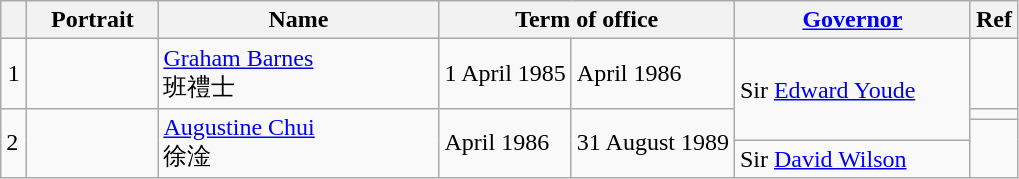<table class="wikitable"  style="text-align:left">
<tr>
<th width=10px></th>
<th width=80px>Portrait</th>
<th width=180px>Name</th>
<th width=180px colspan=2>Term of office</th>
<th width=150px><a href='#'>Governor</a></th>
<th>Ref</th>
</tr>
<tr>
<td align=center>1</td>
<td></td>
<td><a href='#'>Graham Barnes</a><br>班禮士</td>
<td>1 April 1985</td>
<td>April 1986</td>
<td rowspan="3">Sir <a href='#'>Edward Youde</a><br></td>
<td></td>
</tr>
<tr>
<td rowspan="3">2</td>
<td rowspan="3"></td>
<td rowspan="3"><a href='#'>Augustine Chui</a><br>徐淦</td>
<td rowspan="3">April 1986</td>
<td rowspan="3">31 August 1989</td>
<td></td>
</tr>
<tr>
<td rowspan="2"></td>
</tr>
<tr>
<td rowspan=2>Sir <a href='#'>David Wilson</a><br></td>
</tr>
</table>
